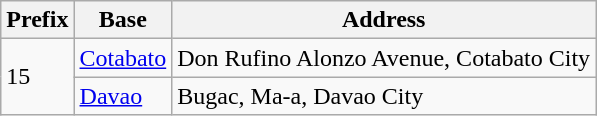<table class="wikitable">
<tr>
<th>Prefix</th>
<th>Base</th>
<th>Address</th>
</tr>
<tr>
<td rowspan="2">15</td>
<td><a href='#'>Cotabato</a></td>
<td>Don Rufino Alonzo Avenue, Cotabato City</td>
</tr>
<tr>
<td><a href='#'>Davao</a></td>
<td>Bugac, Ma-a, Davao City</td>
</tr>
</table>
